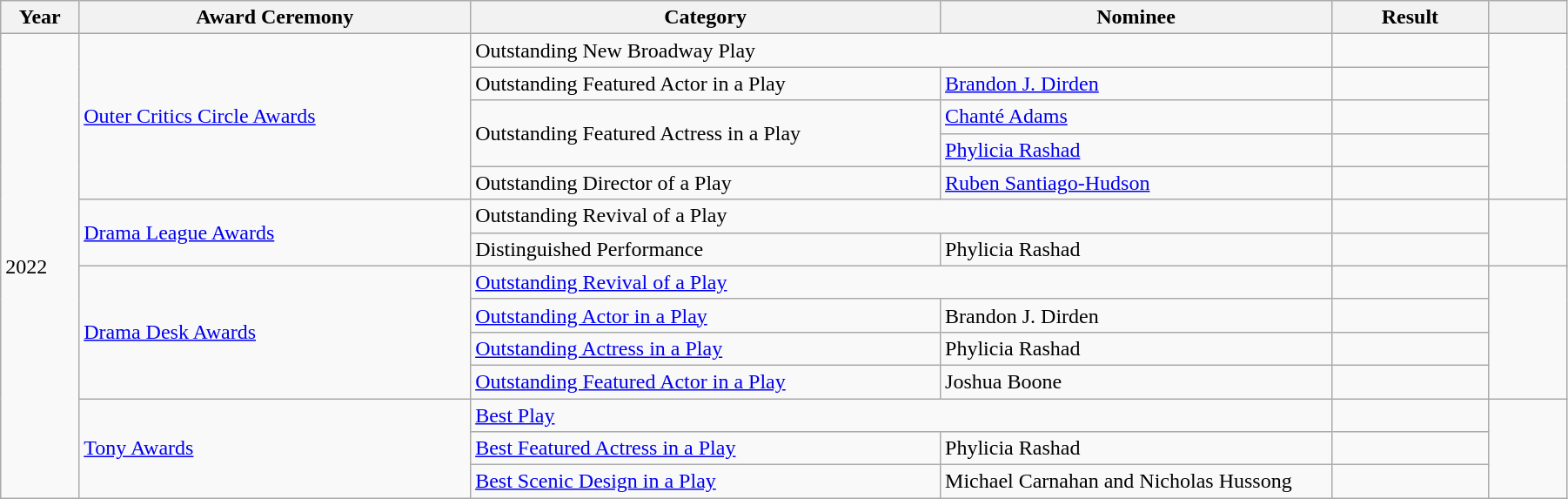<table class=wikitable style=width:95%>
<tr>
<th style=width:5%>Year</th>
<th style=width:25%>Award Ceremony</th>
<th style=width:30%>Category</th>
<th style=width:25%>Nominee</th>
<th style=width:10%>Result</th>
<th style=width:5%></th>
</tr>
<tr>
<td rowspan=14>2022</td>
<td rowspan=5><a href='#'>Outer Critics Circle Awards</a></td>
<td colspan=2>Outstanding New Broadway Play</td>
<td></td>
<td rowspan=5></td>
</tr>
<tr>
<td>Outstanding Featured Actor in a Play</td>
<td><a href='#'>Brandon J. Dirden</a></td>
<td></td>
</tr>
<tr>
<td rowspan=2>Outstanding Featured Actress in a Play</td>
<td><a href='#'>Chanté Adams</a></td>
<td></td>
</tr>
<tr>
<td><a href='#'>Phylicia Rashad</a></td>
<td></td>
</tr>
<tr>
<td>Outstanding Director of a Play</td>
<td><a href='#'>Ruben Santiago-Hudson</a></td>
<td></td>
</tr>
<tr>
<td rowspan=2><a href='#'>Drama League Awards</a></td>
<td colspan=2>Outstanding Revival of a Play</td>
<td></td>
<td rowspan=2></td>
</tr>
<tr>
<td>Distinguished Performance</td>
<td>Phylicia Rashad</td>
<td></td>
</tr>
<tr>
<td rowspan=4><a href='#'>Drama Desk Awards</a></td>
<td colspan=2><a href='#'>Outstanding Revival of a Play</a></td>
<td></td>
<td rowspan=4></td>
</tr>
<tr>
<td><a href='#'>Outstanding Actor in a Play</a></td>
<td>Brandon J. Dirden</td>
<td></td>
</tr>
<tr>
<td><a href='#'>Outstanding Actress in a Play</a></td>
<td>Phylicia Rashad</td>
<td></td>
</tr>
<tr>
<td><a href='#'>Outstanding Featured Actor in a Play</a></td>
<td>Joshua Boone</td>
<td></td>
</tr>
<tr>
<td rowspan=3><a href='#'>Tony Awards</a></td>
<td colspan=2><a href='#'>Best Play</a></td>
<td></td>
<td rowspan=3></td>
</tr>
<tr>
<td><a href='#'>Best Featured Actress in a Play</a></td>
<td>Phylicia Rashad</td>
<td></td>
</tr>
<tr>
<td><a href='#'>Best Scenic Design in a Play</a></td>
<td>Michael Carnahan and Nicholas Hussong</td>
<td></td>
</tr>
</table>
